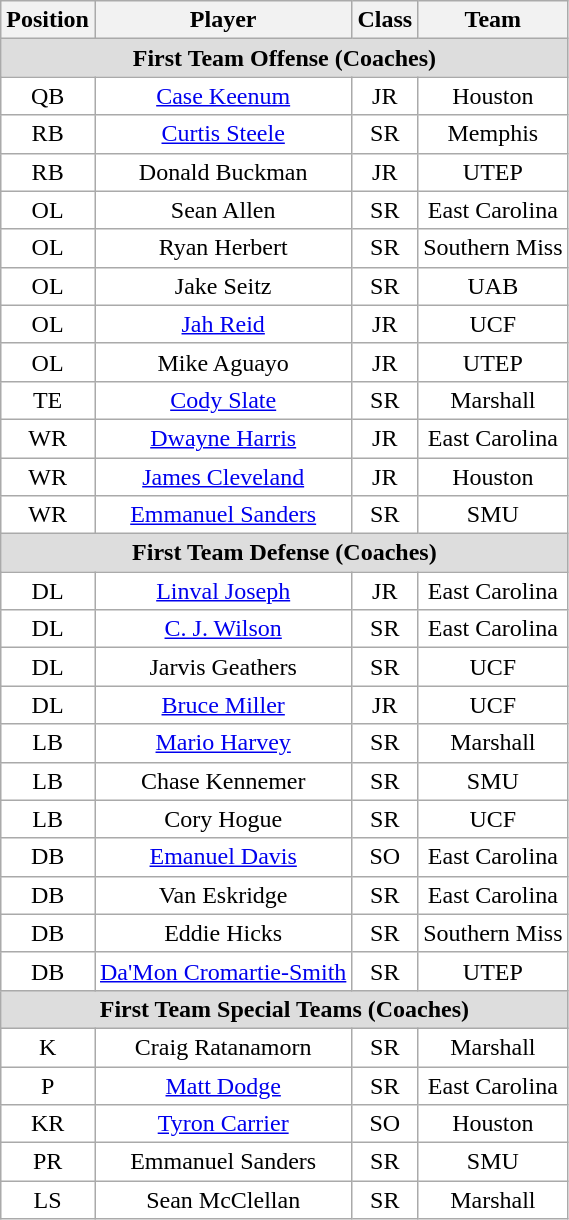<table class="wikitable sortable">
<tr>
<th>Position</th>
<th>Player</th>
<th>Class</th>
<th>Team</th>
</tr>
<tr>
<td colspan="4" style="text-align:center; background:#ddd;"><strong>First Team Offense (Coaches)</strong></td>
</tr>
<tr style="text-align:center;">
<td style="background:white">QB</td>
<td style="background:white"><a href='#'>Case Keenum</a></td>
<td style="background:white">JR</td>
<td style="background:white">Houston</td>
</tr>
<tr style="text-align:center;">
<td style="background:white">RB</td>
<td style="background:white"><a href='#'>Curtis Steele</a></td>
<td style="background:white">SR</td>
<td style="background:white">Memphis</td>
</tr>
<tr style="text-align:center;">
<td style="background:white">RB</td>
<td style="background:white">Donald Buckman</td>
<td style="background:white">JR</td>
<td style="background:white">UTEP</td>
</tr>
<tr style="text-align:center;">
<td style="background:white">OL</td>
<td style="background:white">Sean Allen</td>
<td style="background:white">SR</td>
<td style="background:white">East Carolina</td>
</tr>
<tr style="text-align:center;">
<td style="background:white">OL</td>
<td style="background:white">Ryan Herbert</td>
<td style="background:white">SR</td>
<td style="background:white">Southern Miss</td>
</tr>
<tr style="text-align:center;">
<td style="background:white">OL</td>
<td style="background:white">Jake Seitz</td>
<td style="background:white">SR</td>
<td style="background:white">UAB</td>
</tr>
<tr style="text-align:center;">
<td style="background:white">OL</td>
<td style="background:white"><a href='#'>Jah Reid</a></td>
<td style="background:white">JR</td>
<td style="background:white">UCF</td>
</tr>
<tr style="text-align:center;">
<td style="background:white">OL</td>
<td style="background:white">Mike Aguayo</td>
<td style="background:white">JR</td>
<td style="background:white">UTEP</td>
</tr>
<tr style="text-align:center;">
<td style="background:white">TE</td>
<td style="background:white"><a href='#'>Cody Slate</a></td>
<td style="background:white">SR</td>
<td style="background:white">Marshall</td>
</tr>
<tr style="text-align:center;">
<td style="background:white">WR</td>
<td style="background:white"><a href='#'>Dwayne Harris</a></td>
<td style="background:white">JR</td>
<td style="background:white">East Carolina</td>
</tr>
<tr style="text-align:center;">
<td style="background:white">WR</td>
<td style="background:white"><a href='#'>James Cleveland</a></td>
<td style="background:white">JR</td>
<td style="background:white">Houston</td>
</tr>
<tr style="text-align:center;">
<td style="background:white">WR</td>
<td style="background:white"><a href='#'>Emmanuel Sanders</a></td>
<td style="background:white">SR</td>
<td style="background:white">SMU</td>
</tr>
<tr>
<td colspan="4" style="text-align:center; background:#ddd;"><strong>First Team Defense (Coaches)</strong></td>
</tr>
<tr style="text-align:center;">
<td style="background:white">DL</td>
<td style="background:white"><a href='#'>Linval Joseph</a></td>
<td style="background:white">JR</td>
<td style="background:white">East Carolina</td>
</tr>
<tr style="text-align:center;">
<td style="background:white">DL</td>
<td style="background:white"><a href='#'>C. J. Wilson</a></td>
<td style="background:white">SR</td>
<td style="background:white">East Carolina</td>
</tr>
<tr style="text-align:center;">
<td style="background:white">DL</td>
<td style="background:white">Jarvis Geathers</td>
<td style="background:white">SR</td>
<td style="background:white">UCF</td>
</tr>
<tr style="text-align:center;">
<td style="background:white">DL</td>
<td style="background:white"><a href='#'>Bruce Miller</a></td>
<td style="background:white">JR</td>
<td style="background:white">UCF</td>
</tr>
<tr style="text-align:center;">
<td style="background:white">LB</td>
<td style="background:white"><a href='#'>Mario Harvey</a></td>
<td style="background:white">SR</td>
<td style="background:white">Marshall</td>
</tr>
<tr style="text-align:center;">
<td style="background:white">LB</td>
<td style="background:white">Chase Kennemer</td>
<td style="background:white">SR</td>
<td style="background:white">SMU</td>
</tr>
<tr style="text-align:center;">
<td style="background:white">LB</td>
<td style="background:white">Cory Hogue</td>
<td style="background:white">SR</td>
<td style="background:white">UCF</td>
</tr>
<tr style="text-align:center;">
<td style="background:white">DB</td>
<td style="background:white"><a href='#'>Emanuel Davis</a></td>
<td style="background:white">SO</td>
<td style="background:white">East Carolina</td>
</tr>
<tr style="text-align:center;">
<td style="background:white">DB</td>
<td style="background:white">Van Eskridge</td>
<td style="background:white">SR</td>
<td style="background:white">East Carolina</td>
</tr>
<tr style="text-align:center;">
<td style="background:white">DB</td>
<td style="background:white">Eddie Hicks</td>
<td style="background:white">SR</td>
<td style="background:white">Southern Miss</td>
</tr>
<tr style="text-align:center;">
<td style="background:white">DB</td>
<td style="background:white"><a href='#'>Da'Mon Cromartie-Smith</a></td>
<td style="background:white">SR</td>
<td style="background:white">UTEP</td>
</tr>
<tr>
<td colspan="4" style="text-align:center; background:#ddd;"><strong>First Team Special Teams (Coaches)</strong></td>
</tr>
<tr style="text-align:center;">
<td style="background:white">K</td>
<td style="background:white">Craig Ratanamorn</td>
<td style="background:white">SR</td>
<td style="background:white">Marshall</td>
</tr>
<tr style="text-align:center;">
<td style="background:white">P</td>
<td style="background:white"><a href='#'>Matt Dodge</a></td>
<td style="background:white">SR</td>
<td style="background:white">East Carolina</td>
</tr>
<tr style="text-align:center;">
<td style="background:white">KR</td>
<td style="background:white"><a href='#'>Tyron Carrier</a></td>
<td style="background:white">SO</td>
<td style="background:white">Houston</td>
</tr>
<tr style="text-align:center;">
<td style="background:white">PR</td>
<td style="background:white">Emmanuel Sanders</td>
<td style="background:white">SR</td>
<td style="background:white">SMU</td>
</tr>
<tr style="text-align:center;">
<td style="background:white">LS</td>
<td style="background:white">Sean McClellan</td>
<td style="background:white">SR</td>
<td style="background:white">Marshall</td>
</tr>
</table>
